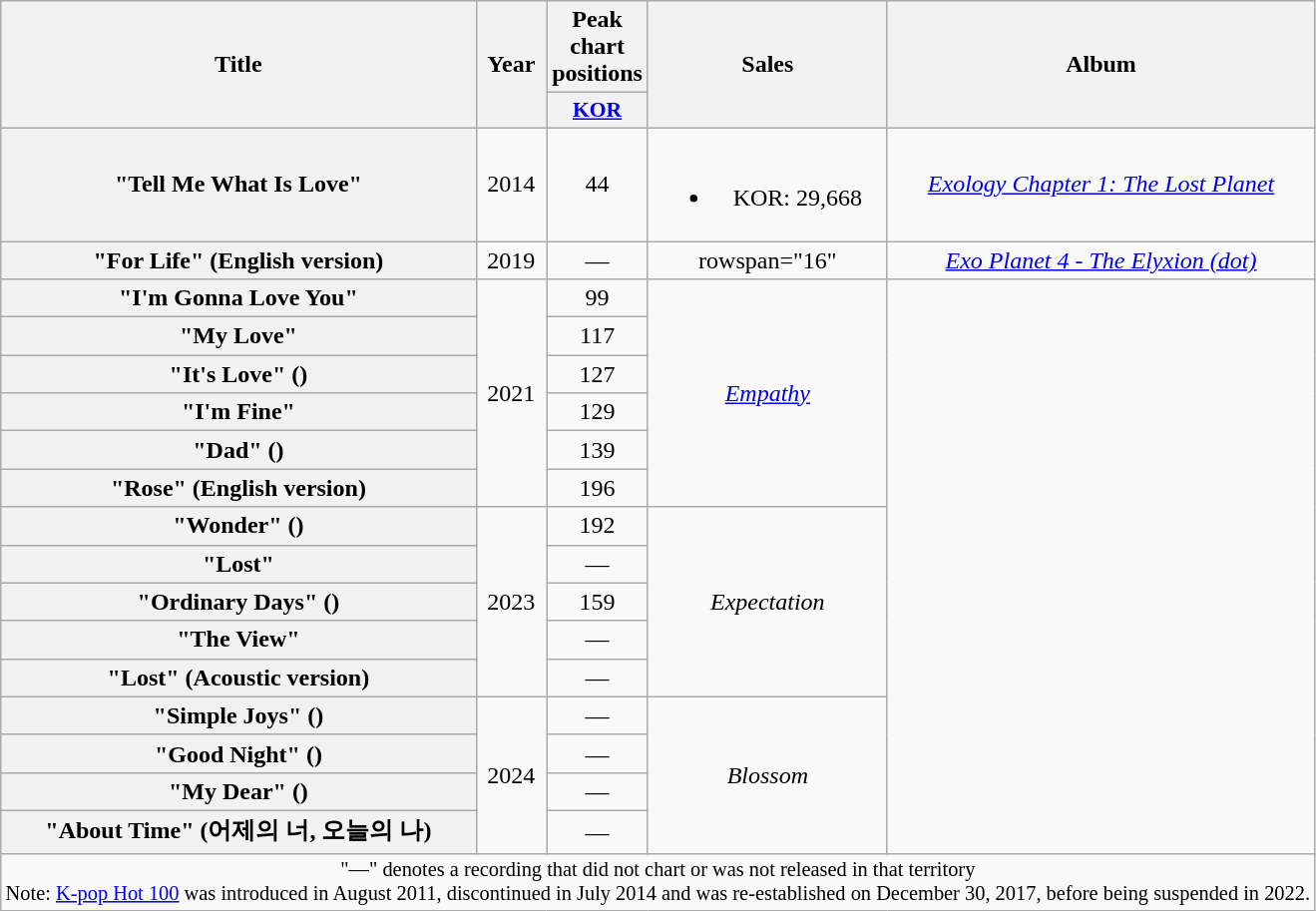<table class="wikitable plainrowheaders" style="text-align:center">
<tr>
<th scope="col" rowspan="2">Title</th>
<th scope="col" rowspan="2">Year</th>
<th scope="col" colspan="1">Peak chart positions</th>
<th scope="col" rowspan="2">Sales<br></th>
<th scope="col" rowspan="2">Album</th>
</tr>
<tr>
<th style="width:4em;font-size:90%"><a href='#'>KOR</a><br></th>
</tr>
<tr>
<th scope="row">"Tell Me What Is Love"</th>
<td>2014</td>
<td>44</td>
<td><br><ul><li>KOR: 29,668</li></ul></td>
<td><em><a href='#'>Exology Chapter 1: The Lost Planet</a></em></td>
</tr>
<tr>
<th scope="row">"For Life" (English version)</th>
<td>2019</td>
<td>—</td>
<td>rowspan="16" </td>
<td><em><a href='#'>Exo Planet 4 - The Elyxion (dot)</a></em></td>
</tr>
<tr>
<th scope="row">"I'm Gonna Love You"<br></th>
<td rowspan="6">2021</td>
<td>99</td>
<td rowspan="6"><em><a href='#'>Empathy</a></em></td>
</tr>
<tr>
<th scope="row">"My Love"</th>
<td>117</td>
</tr>
<tr>
<th scope="row">"It's Love" ()</th>
<td>127</td>
</tr>
<tr>
<th scope="row">"I'm Fine"</th>
<td>129</td>
</tr>
<tr>
<th scope="row">"Dad" ()</th>
<td>139</td>
</tr>
<tr>
<th scope="row">"Rose" (English version)</th>
<td>196</td>
</tr>
<tr>
<th scope="row">"Wonder" ()</th>
<td rowspan="5">2023</td>
<td>192</td>
<td rowspan="5"><em>Expectation</em></td>
</tr>
<tr>
<th scope="row">"Lost"</th>
<td>—</td>
</tr>
<tr>
<th scope="row">"Ordinary Days" ()</th>
<td>159</td>
</tr>
<tr>
<th scope="row">"The View"</th>
<td>—</td>
</tr>
<tr>
<th scope="row">"Lost" (Acoustic version)</th>
<td>—</td>
</tr>
<tr>
<th scope="row">"Simple Joys" ()</th>
<td rowspan="4">2024</td>
<td>—</td>
<td rowspan="4"><em>Blossom</em></td>
</tr>
<tr>
<th scope="row">"Good Night" ()</th>
<td>—</td>
</tr>
<tr>
<th scope="row">"My Dear" ()</th>
<td>—</td>
</tr>
<tr>
<th scope="row">"About Time" (어제의 너, 오늘의 나)</th>
<td>—</td>
</tr>
<tr>
<td colspan="6" style="font-size:85%">"—" denotes a recording that did not chart or was not released in that territory<br>Note: <a href='#'>K-pop Hot 100</a> was introduced in August 2011, discontinued in July 2014 and was re-established on December 30, 2017, before being suspended in 2022.</td>
</tr>
</table>
